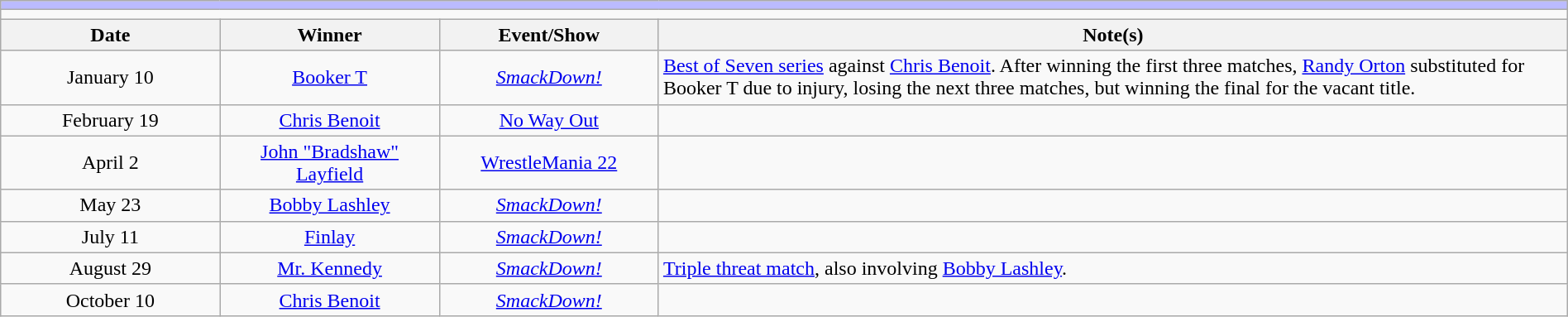<table class="wikitable" style="text-align:center; width:100%;">
<tr style="background:#BBF;">
<td colspan="5"></td>
</tr>
<tr>
<td colspan="5"><strong></strong></td>
</tr>
<tr>
<th width=14%>Date</th>
<th width=14%>Winner</th>
<th width=14%>Event/Show</th>
<th width=58%>Note(s)</th>
</tr>
<tr>
<td>January 10<br></td>
<td><a href='#'>Booker T</a></td>
<td><em><a href='#'>SmackDown!</a></em></td>
<td align=left><a href='#'>Best of Seven series</a> against <a href='#'>Chris Benoit</a>. After winning the first three matches, <a href='#'>Randy Orton</a> substituted for Booker T due to injury, losing the next three matches, but winning the final for the vacant title.</td>
</tr>
<tr>
<td>February 19</td>
<td><a href='#'>Chris Benoit</a></td>
<td><a href='#'>No Way Out</a></td>
<td></td>
</tr>
<tr>
<td>April 2</td>
<td><a href='#'>John "Bradshaw" Layfield</a></td>
<td><a href='#'>WrestleMania 22</a></td>
<td></td>
</tr>
<tr>
<td>May 23<br></td>
<td><a href='#'>Bobby Lashley</a></td>
<td><em><a href='#'>SmackDown!</a></em></td>
<td></td>
</tr>
<tr>
<td>July 11<br></td>
<td><a href='#'>Finlay</a></td>
<td><em><a href='#'>SmackDown!</a></em></td>
<td></td>
</tr>
<tr>
<td>August 29<br></td>
<td><a href='#'>Mr. Kennedy</a></td>
<td><em><a href='#'>SmackDown!</a></em></td>
<td align=left><a href='#'>Triple threat match</a>, also involving <a href='#'>Bobby Lashley</a>.</td>
</tr>
<tr>
<td>October 10<br></td>
<td><a href='#'>Chris Benoit</a></td>
<td><em><a href='#'>SmackDown!</a></em></td>
<td></td>
</tr>
</table>
